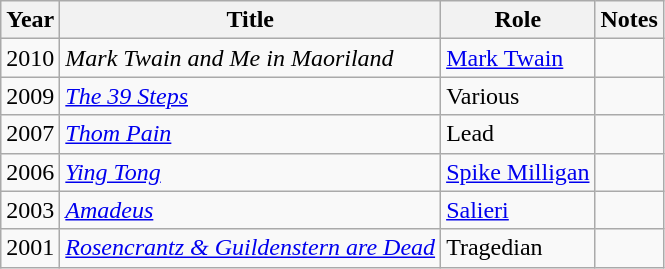<table class="wikitable">
<tr>
<th>Year</th>
<th>Title</th>
<th>Role</th>
<th>Notes</th>
</tr>
<tr>
<td>2010</td>
<td><em>Mark Twain and Me in Maoriland</em></td>
<td><a href='#'>Mark Twain</a></td>
<td></td>
</tr>
<tr>
<td>2009</td>
<td><em><a href='#'>The 39 Steps</a></em></td>
<td>Various</td>
<td></td>
</tr>
<tr>
<td>2007</td>
<td><em><a href='#'>Thom Pain</a></em></td>
<td>Lead</td>
<td></td>
</tr>
<tr>
<td>2006</td>
<td><em><a href='#'>Ying Tong</a></em></td>
<td><a href='#'>Spike Milligan</a></td>
<td></td>
</tr>
<tr>
<td>2003</td>
<td><em><a href='#'>Amadeus</a></em></td>
<td><a href='#'>Salieri</a></td>
<td></td>
</tr>
<tr>
<td>2001</td>
<td><em><a href='#'>Rosencrantz & Guildenstern are Dead</a></em></td>
<td>Tragedian</td>
<td></td>
</tr>
</table>
